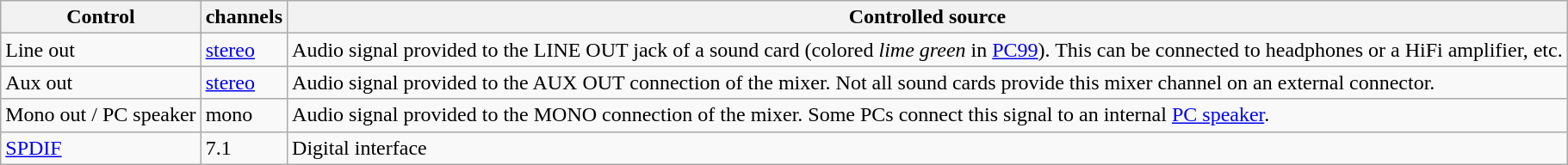<table class="wikitable">
<tr>
<th>Control</th>
<th>channels</th>
<th>Controlled source</th>
</tr>
<tr>
<td>Line out</td>
<td><a href='#'>stereo</a></td>
<td>Audio signal provided to the LINE OUT jack of a sound card (colored <em>lime green</em> in <a href='#'>PC99</a>). This can be connected to headphones or a HiFi amplifier, etc.</td>
</tr>
<tr>
<td>Aux out</td>
<td><a href='#'>stereo</a></td>
<td>Audio signal provided to the AUX OUT connection of the mixer. Not all sound cards provide this mixer channel on an external connector.</td>
</tr>
<tr>
<td>Mono out / PC speaker</td>
<td>mono</td>
<td>Audio signal provided to the MONO connection of the mixer. Some PCs connect this signal to an internal <a href='#'>PC speaker</a>.</td>
</tr>
<tr>
<td><a href='#'>SPDIF</a></td>
<td>7.1</td>
<td>Digital interface</td>
</tr>
</table>
